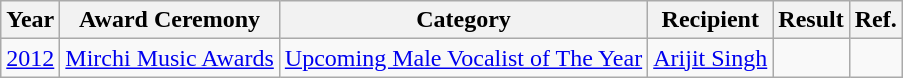<table class="wikitable">
<tr>
<th>Year</th>
<th>Award Ceremony</th>
<th>Category</th>
<th>Recipient</th>
<th>Result</th>
<th>Ref.</th>
</tr>
<tr>
<td><a href='#'>2012</a></td>
<td><a href='#'>Mirchi Music Awards</a></td>
<td><a href='#'>Upcoming Male Vocalist of The Year</a></td>
<td><a href='#'>Arijit Singh</a></td>
<td></td>
<td></td>
</tr>
</table>
